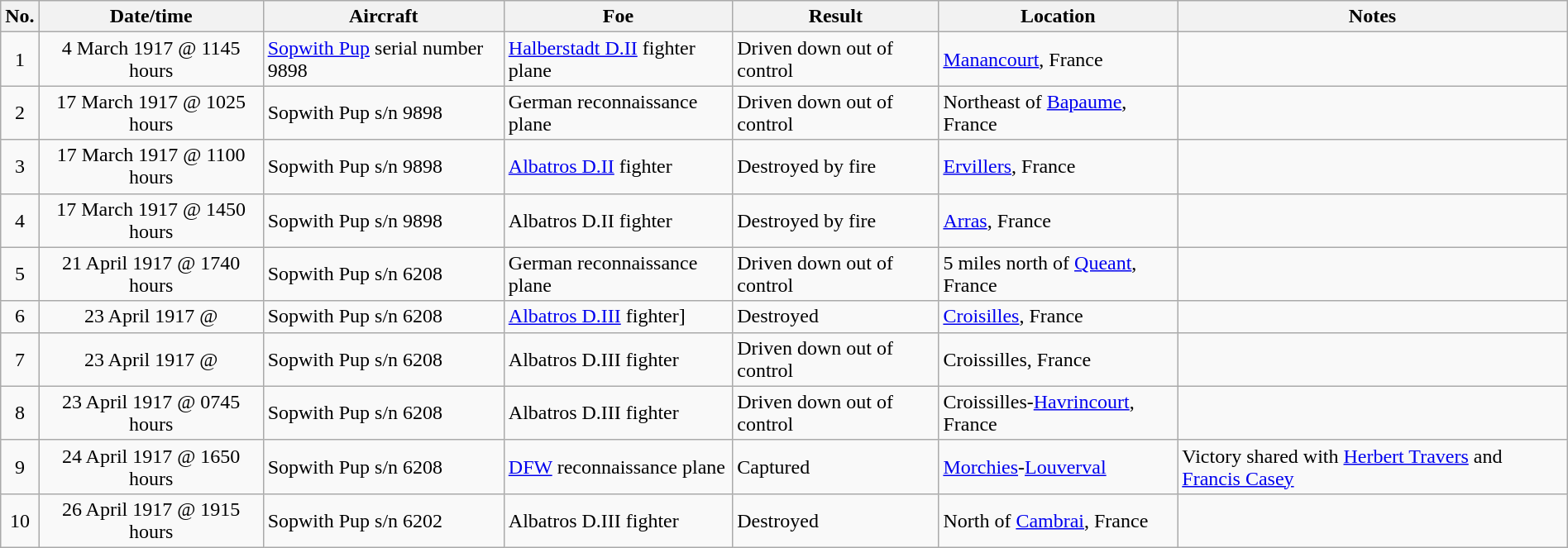<table class="wikitable" style="margin:1em auto 1em auto;">
<tr>
<th>No.</th>
<th>Date/time</th>
<th>Aircraft</th>
<th>Foe</th>
<th>Result</th>
<th>Location</th>
<th>Notes</th>
</tr>
<tr>
<td style="text-align:center;">1</td>
<td style="text-align:center;">4 March 1917 @ 1145 hours</td>
<td><a href='#'>Sopwith Pup</a> serial number 9898</td>
<td><a href='#'>Halberstadt D.II</a> fighter plane</td>
<td>Driven down out of control</td>
<td><a href='#'>Manancourt</a>, France</td>
<td></td>
</tr>
<tr>
<td style="text-align:center;">2</td>
<td style="text-align:center;">17 March 1917 @ 1025 hours</td>
<td>Sopwith Pup s/n 9898</td>
<td>German reconnaissance plane</td>
<td>Driven down out of control</td>
<td>Northeast of <a href='#'>Bapaume</a>, France</td>
<td></td>
</tr>
<tr>
<td style="text-align:center;">3</td>
<td style="text-align:center;">17 March 1917 @ 1100 hours</td>
<td>Sopwith Pup s/n 9898</td>
<td><a href='#'>Albatros D.II</a> fighter</td>
<td>Destroyed by fire</td>
<td><a href='#'>Ervillers</a>, France</td>
<td></td>
</tr>
<tr>
<td style="text-align:center;">4</td>
<td style="text-align:center;">17 March 1917 @ 1450 hours</td>
<td>Sopwith Pup s/n 9898</td>
<td>Albatros D.II fighter</td>
<td>Destroyed by fire</td>
<td><a href='#'>Arras</a>, France</td>
<td></td>
</tr>
<tr>
<td style="text-align:center;">5</td>
<td style="text-align:center;">21 April 1917 @ 1740 hours</td>
<td>Sopwith Pup s/n 6208</td>
<td>German reconnaissance plane</td>
<td>Driven down out of control</td>
<td>5 miles north of <a href='#'>Queant</a>, France</td>
<td></td>
</tr>
<tr>
<td style="text-align:center;">6</td>
<td style="text-align:center;">23 April 1917 @</td>
<td>Sopwith Pup s/n 6208</td>
<td><a href='#'>Albatros D.III</a> fighter]</td>
<td>Destroyed</td>
<td><a href='#'>Croisilles</a>, France</td>
<td></td>
</tr>
<tr>
<td style="text-align:center;">7</td>
<td style="text-align:center;">23 April 1917 @</td>
<td>Sopwith Pup s/n 6208</td>
<td>Albatros D.III fighter</td>
<td>Driven down out of control</td>
<td>Croissilles, France</td>
<td></td>
</tr>
<tr>
<td style="text-align:center;">8</td>
<td style="text-align:center;">23 April 1917 @ 0745 hours</td>
<td>Sopwith Pup s/n 6208</td>
<td>Albatros D.III fighter</td>
<td>Driven down out of control</td>
<td>Croissilles-<a href='#'>Havrincourt</a>, France</td>
<td></td>
</tr>
<tr>
<td style="text-align:center;">9</td>
<td style="text-align:center;">24 April 1917 @ 1650 hours</td>
<td>Sopwith Pup s/n 6208</td>
<td><a href='#'>DFW</a> reconnaissance plane</td>
<td>Captured</td>
<td><a href='#'>Morchies</a>-<a href='#'>Louverval</a></td>
<td>Victory shared with <a href='#'>Herbert Travers</a> and <a href='#'>Francis Casey</a></td>
</tr>
<tr>
<td style="text-align:center;">10</td>
<td style="text-align:center;">26 April 1917 @ 1915 hours</td>
<td>Sopwith Pup s/n 6202</td>
<td>Albatros D.III fighter</td>
<td>Destroyed</td>
<td>North of <a href='#'>Cambrai</a>, France</td>
<td></td>
</tr>
</table>
